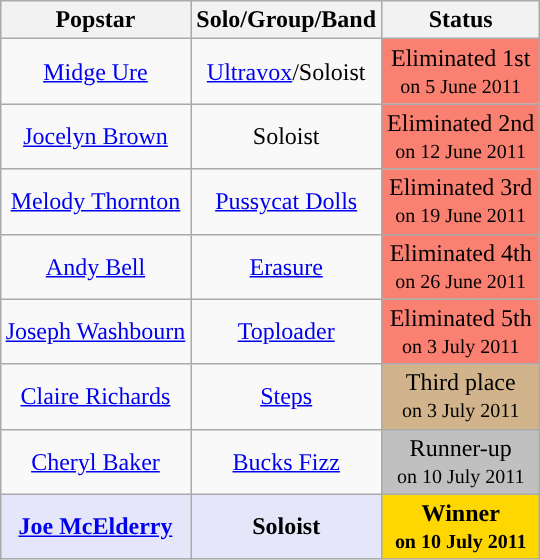<table class="wikitable" style="margin: auto; text-align: center;">
<tr>
<th>Popstar</th>
<th>Solo/Group/Band</th>
<th>Status</th>
</tr>
<tr>
<td><a href='#'>Midge Ure</a></td>
<td><a href='#'>Ultravox</a>/Soloist</td>
<td style="background:salmon">Eliminated 1st<br><small>on 5 June 2011</small></td>
</tr>
<tr>
<td><a href='#'>Jocelyn Brown</a></td>
<td>Soloist</td>
<td style="background:salmon">Eliminated 2nd<br><small>on 12 June 2011</small></td>
</tr>
<tr>
<td><a href='#'>Melody Thornton</a></td>
<td><a href='#'>Pussycat Dolls</a></td>
<td style="background:salmon">Eliminated 3rd<br><small>on 19 June 2011</small></td>
</tr>
<tr>
<td><a href='#'>Andy Bell</a></td>
<td><a href='#'>Erasure</a></td>
<td style="background:salmon">Eliminated 4th<br><small>on 26 June 2011</small></td>
</tr>
<tr>
<td><a href='#'>Joseph Washbourn</a></td>
<td><a href='#'>Toploader</a></td>
<td style="background:salmon">Eliminated 5th<br><small>on 3 July 2011</small></td>
</tr>
<tr>
<td><a href='#'>Claire Richards</a></td>
<td><a href='#'>Steps</a></td>
<td style="background:tan">Third place<br><small>on 3 July 2011</small></td>
</tr>
<tr>
<td><a href='#'>Cheryl Baker</a></td>
<td><a href='#'>Bucks Fizz</a></td>
<td style="background:silver">Runner-up<br><small>on 10 July 2011</small></td>
</tr>
<tr>
<td style="background:lavender"><strong><a href='#'>Joe McElderry</a></strong></td>
<td style="background:lavender"><strong>Soloist</strong></td>
<td style="background:gold"><strong>Winner</strong><br><small><strong>on 10 July 2011</strong></small></td>
</tr>
</table>
